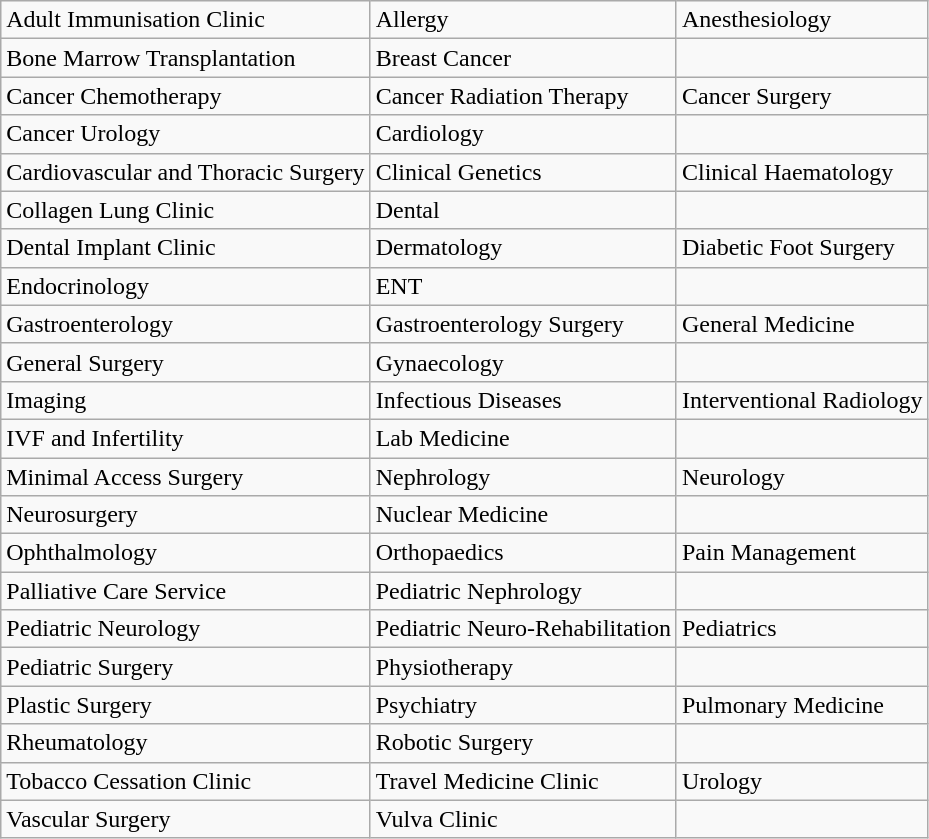<table class="wikitable">
<tr>
<td>Adult Immunisation Clinic</td>
<td>Allergy</td>
<td>Anesthesiology</td>
</tr>
<tr>
<td>Bone Marrow Transplantation</td>
<td>Breast Cancer</td>
</tr>
<tr>
<td>Cancer Chemotherapy</td>
<td>Cancer Radiation Therapy</td>
<td>Cancer Surgery</td>
</tr>
<tr>
<td>Cancer Urology</td>
<td>Cardiology</td>
</tr>
<tr>
<td>Cardiovascular and Thoracic Surgery</td>
<td>Clinical Genetics</td>
<td>Clinical Haematology</td>
</tr>
<tr>
<td>Collagen Lung Clinic</td>
<td>Dental</td>
</tr>
<tr>
<td>Dental Implant Clinic</td>
<td>Dermatology</td>
<td>Diabetic Foot Surgery</td>
</tr>
<tr>
<td>Endocrinology</td>
<td>ENT</td>
</tr>
<tr>
<td>Gastroenterology</td>
<td>Gastroenterology Surgery</td>
<td>General Medicine</td>
</tr>
<tr>
<td>General Surgery</td>
<td>Gynaecology</td>
</tr>
<tr>
<td>Imaging</td>
<td>Infectious Diseases</td>
<td>Interventional Radiology</td>
</tr>
<tr>
<td>IVF and Infertility</td>
<td>Lab Medicine</td>
</tr>
<tr>
<td>Minimal Access Surgery</td>
<td>Nephrology</td>
<td>Neurology</td>
</tr>
<tr>
<td>Neurosurgery</td>
<td>Nuclear Medicine</td>
</tr>
<tr>
<td>Ophthalmology</td>
<td>Orthopaedics</td>
<td>Pain Management</td>
</tr>
<tr>
<td>Palliative Care Service</td>
<td>Pediatric Nephrology</td>
</tr>
<tr>
<td>Pediatric Neurology</td>
<td>Pediatric Neuro-Rehabilitation</td>
<td>Pediatrics</td>
</tr>
<tr>
<td>Pediatric Surgery</td>
<td>Physiotherapy</td>
</tr>
<tr>
<td>Plastic Surgery</td>
<td>Psychiatry</td>
<td>Pulmonary Medicine</td>
</tr>
<tr>
<td>Rheumatology</td>
<td>Robotic Surgery</td>
</tr>
<tr>
<td>Tobacco Cessation Clinic</td>
<td>Travel Medicine Clinic</td>
<td>Urology</td>
</tr>
<tr>
<td>Vascular Surgery</td>
<td>Vulva Clinic</td>
</tr>
</table>
